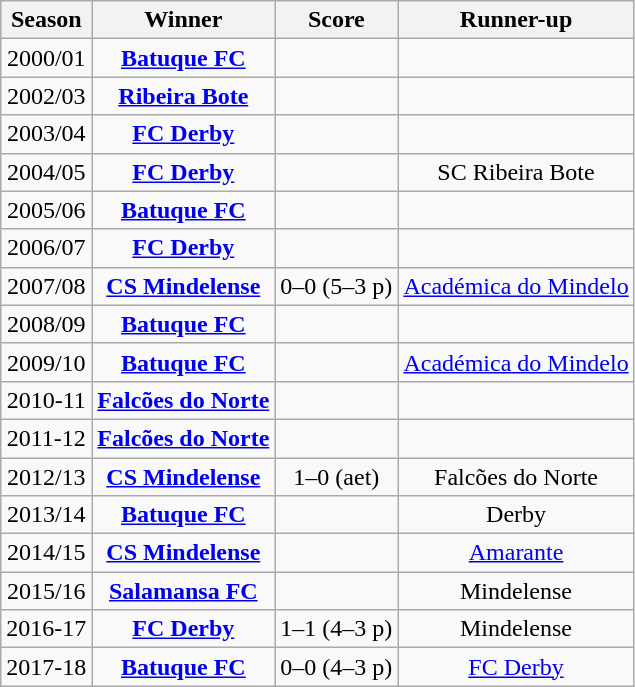<table class="wikitable" style="text-align: center; font-size:100%">
<tr>
<th>Season</th>
<th>Winner</th>
<th>Score</th>
<th>Runner-up</th>
</tr>
<tr>
<td>2000/01</td>
<td><strong><a href='#'>Batuque FC</a></strong></td>
<td></td>
<td></td>
</tr>
<tr>
<td>2002/03</td>
<td><strong><a href='#'>Ribeira Bote</a></strong></td>
<td></td>
<td></td>
</tr>
<tr>
<td>2003/04</td>
<td><strong><a href='#'>FC Derby</a></strong></td>
<td></td>
<td></td>
</tr>
<tr>
<td>2004/05</td>
<td><strong><a href='#'>FC Derby</a></strong></td>
<td></td>
<td>SC Ribeira Bote</td>
</tr>
<tr>
<td>2005/06</td>
<td><strong><a href='#'>Batuque FC</a></strong></td>
<td></td>
<td></td>
</tr>
<tr>
<td>2006/07</td>
<td><strong><a href='#'>FC Derby</a></strong></td>
<td></td>
<td></td>
</tr>
<tr>
<td>2007/08</td>
<td><strong><a href='#'>CS Mindelense</a></strong></td>
<td>0–0 (5–3 p)</td>
<td><a href='#'>Académica do Mindelo</a></td>
</tr>
<tr>
<td>2008/09</td>
<td><strong><a href='#'>Batuque FC</a></strong></td>
<td></td>
<td></td>
</tr>
<tr>
<td>2009/10</td>
<td><strong><a href='#'>Batuque FC</a></strong></td>
<td></td>
<td><a href='#'>Académica do Mindelo</a></td>
</tr>
<tr>
<td>2010-11</td>
<td><strong><a href='#'>Falcões do Norte</a></strong></td>
<td></td>
<td></td>
</tr>
<tr>
<td>2011-12</td>
<td><strong><a href='#'>Falcões do Norte</a></strong></td>
<td></td>
<td></td>
</tr>
<tr>
<td>2012/13</td>
<td><strong><a href='#'>CS Mindelense</a></strong></td>
<td>1–0 (aet)</td>
<td>Falcões do Norte</td>
</tr>
<tr>
<td>2013/14</td>
<td><strong><a href='#'>Batuque FC</a></strong></td>
<td></td>
<td>Derby</td>
</tr>
<tr>
<td>2014/15</td>
<td><strong><a href='#'>CS Mindelense</a></strong></td>
<td></td>
<td><a href='#'>Amarante</a></td>
</tr>
<tr>
<td>2015/16</td>
<td><strong><a href='#'>Salamansa FC</a></strong></td>
<td></td>
<td>Mindelense</td>
</tr>
<tr>
<td>2016-17</td>
<td><strong><a href='#'>FC Derby</a></strong></td>
<td>1–1 (4–3 p)</td>
<td>Mindelense</td>
</tr>
<tr>
<td>2017-18</td>
<td><strong><a href='#'>Batuque FC</a></strong></td>
<td>0–0 (4–3 p)</td>
<td><a href='#'>FC Derby</a></td>
</tr>
</table>
